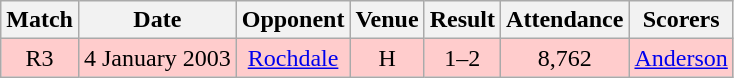<table class="wikitable" style="font-size:100%; text-align:center">
<tr>
<th>Match</th>
<th>Date</th>
<th>Opponent</th>
<th>Venue</th>
<th>Result</th>
<th>Attendance</th>
<th>Scorers</th>
</tr>
<tr style="background: #FFCCCC;">
<td>R3</td>
<td>4 January 2003</td>
<td><a href='#'>Rochdale</a></td>
<td>H</td>
<td>1–2</td>
<td>8,762</td>
<td><a href='#'>Anderson</a></td>
</tr>
</table>
